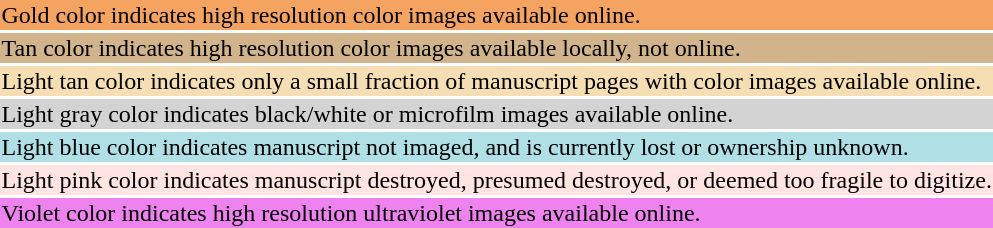<table style="background:transparent">
<tr>
<td bgcolor="sandybrown">Gold color indicates high resolution color images available online.</td>
</tr>
<tr>
<td bgcolor="tan">Tan color indicates high resolution color images available locally, not online.</td>
</tr>
<tr>
<td bgcolor="wheat">Light tan color indicates only a small fraction of manuscript pages with color images available online.</td>
</tr>
<tr>
<td bgcolor="lightgray">Light gray color indicates black/white or microfilm images available online.</td>
</tr>
<tr>
<td bgcolor="powderblue">Light blue color indicates manuscript not imaged, and is currently lost or ownership unknown.</td>
</tr>
<tr>
<td bgcolor="mistyrose">Light pink color indicates manuscript destroyed, presumed destroyed, or deemed too fragile to digitize.</td>
</tr>
<tr>
<td bgcolor="violet">Violet color indicates high resolution ultraviolet images available online.</td>
</tr>
</table>
